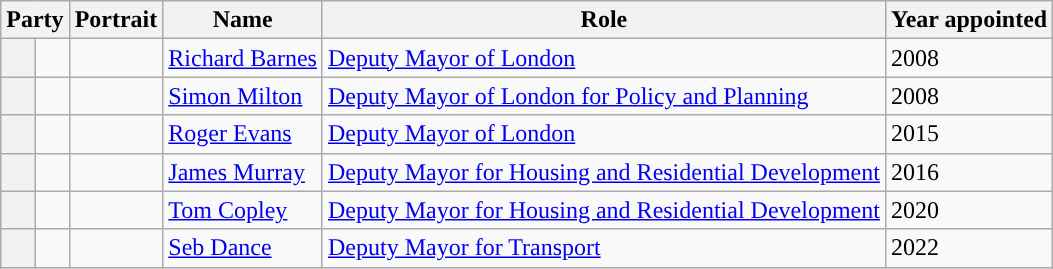<table class="wikitable sortable">
<tr>
<th colspan="2">Party</th>
<th>Portrait</th>
<th>Name</th>
<th>Role</th>
<th>Year appointed</th>
</tr>
<tr>
<th style="background-color: "></th>
<td></td>
<td></td>
<td><a href='#'>Richard Barnes</a></td>
<td><a href='#'>Deputy Mayor of London</a></td>
<td>2008</td>
</tr>
<tr>
<th style="background-color: "></th>
<td></td>
<td></td>
<td><a href='#'>Simon Milton</a></td>
<td><a href='#'>Deputy Mayor of London for Policy and Planning</a></td>
<td>2008</td>
</tr>
<tr>
<th style="background-color: "></th>
<td></td>
<td></td>
<td><a href='#'>Roger Evans</a></td>
<td><a href='#'>Deputy Mayor of London</a></td>
<td>2015</td>
</tr>
<tr>
<th style="background-color: "></th>
<td></td>
<td></td>
<td><a href='#'>James Murray</a></td>
<td><a href='#'>Deputy Mayor for Housing and Residential Development</a></td>
<td>2016</td>
</tr>
<tr>
<th style="background-color: "></th>
<td></td>
<td></td>
<td><a href='#'>Tom Copley</a></td>
<td><a href='#'>Deputy Mayor for Housing and Residential Development</a></td>
<td>2020</td>
</tr>
<tr>
<th style="background-color: "></th>
<td></td>
<td></td>
<td><a href='#'>Seb Dance</a></td>
<td><a href='#'>Deputy Mayor for Transport</a></td>
<td>2022</td>
</tr>
</table>
